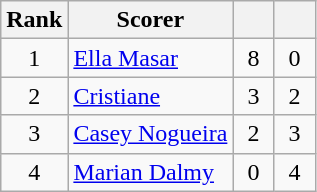<table class="wikitable">
<tr>
<th>Rank</th>
<th>Scorer</th>
<th width=20></th>
<th width=20></th>
</tr>
<tr>
<td align=center>1</td>
<td> <a href='#'>Ella Masar</a></td>
<td align=center>8</td>
<td align=center>0</td>
</tr>
<tr>
<td align=center>2</td>
<td> <a href='#'>Cristiane</a></td>
<td align=center>3</td>
<td align=center>2</td>
</tr>
<tr>
<td align=center>3</td>
<td> <a href='#'>Casey Nogueira</a></td>
<td align=center>2</td>
<td align=center>3</td>
</tr>
<tr>
<td align=center>4</td>
<td> <a href='#'>Marian Dalmy</a></td>
<td align=center>0</td>
<td align=center>4</td>
</tr>
</table>
